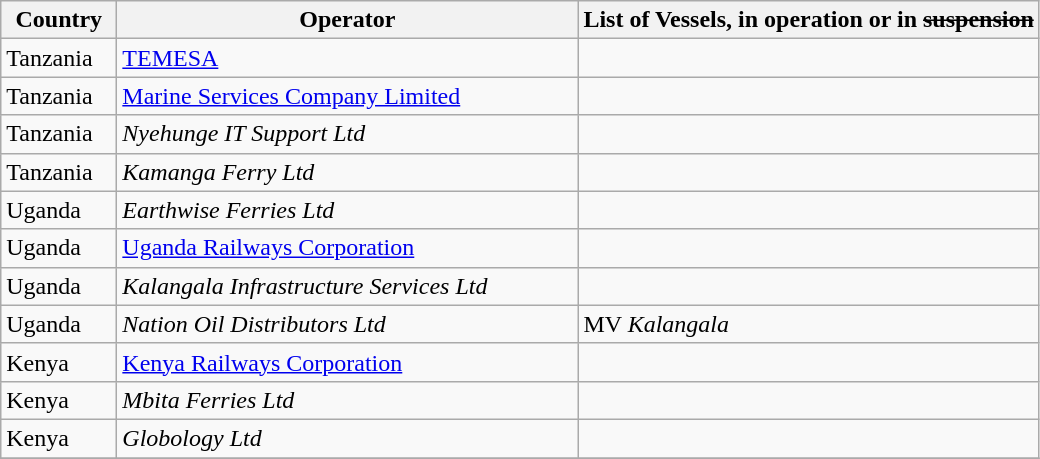<table class="wikitable sortable" border="1">
<tr>
<th width="70px">Country</th>
<th width="300px">Operator</th>
<th>List of Vessels, in operation or in <s>suspension</s></th>
</tr>
<tr>
<td>Tanzania</td>
<td><a href='#'>TEMESA</a></td>
<td align="Left"></td>
</tr>
<tr>
<td>Tanzania</td>
<td><a href='#'>Marine Services Company Limited</a></td>
<td align="Left"></td>
</tr>
<tr>
<td>Tanzania</td>
<td><em>Nyehunge IT Support Ltd</em></td>
<td align="Left"></td>
</tr>
<tr>
<td>Tanzania</td>
<td><em>Kamanga Ferry Ltd</em></td>
<td align="Left"></td>
</tr>
<tr>
<td>Uganda</td>
<td><em>Earthwise Ferries Ltd</em></td>
<td align="Left"></td>
</tr>
<tr>
<td>Uganda</td>
<td><a href='#'>Uganda Railways Corporation</a></td>
<td align="Left"></td>
</tr>
<tr>
<td>Uganda</td>
<td><em>Kalangala Infrastructure Services Ltd</em></td>
<td align="Left"></td>
</tr>
<tr>
<td>Uganda</td>
<td><em>Nation Oil Distributors Ltd</em></td>
<td align="Left">MV <em>Kalangala</em></td>
</tr>
<tr>
<td>Kenya</td>
<td><a href='#'>Kenya Railways Corporation</a></td>
<td align="Left"><s></s></td>
</tr>
<tr>
<td>Kenya</td>
<td><em>Mbita Ferries Ltd</em></td>
<td align="Left"></td>
</tr>
<tr>
<td>Kenya</td>
<td><em>Globology Ltd</em></td>
<td align="Left"></td>
</tr>
<tr>
</tr>
</table>
